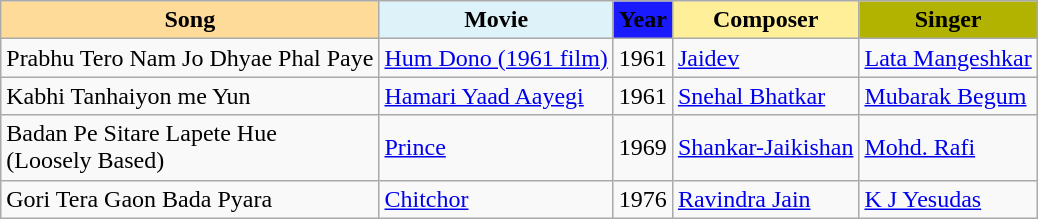<table class="wikitable">
<tr>
<th style="background:#FFDB99">Song</th>
<th style="background:#DEF2FA">Movie</th>
<th style="background:#1A1AFF">Year</th>
<th style="background:#FFEF99">Composer</th>
<th style="background:#B2B300">Singer</th>
</tr>
<tr>
<td>Prabhu Tero Nam Jo Dhyae Phal Paye</td>
<td><a href='#'>Hum Dono (1961 film)</a></td>
<td>1961</td>
<td><a href='#'>Jaidev</a></td>
<td><a href='#'>Lata Mangeshkar</a></td>
</tr>
<tr>
<td>Kabhi Tanhaiyon me Yun</td>
<td><a href='#'>Hamari Yaad Aayegi</a></td>
<td>1961</td>
<td><a href='#'>Snehal Bhatkar</a></td>
<td><a href='#'>Mubarak Begum</a></td>
</tr>
<tr>
<td>Badan Pe Sitare Lapete Hue<br>(Loosely Based)</td>
<td><a href='#'>Prince</a></td>
<td>1969</td>
<td><a href='#'>Shankar-Jaikishan</a></td>
<td><a href='#'>Mohd. Rafi</a></td>
</tr>
<tr>
<td>Gori Tera Gaon Bada Pyara</td>
<td><a href='#'>Chitchor</a></td>
<td>1976</td>
<td><a href='#'>Ravindra Jain</a></td>
<td><a href='#'>K J Yesudas</a></td>
</tr>
</table>
